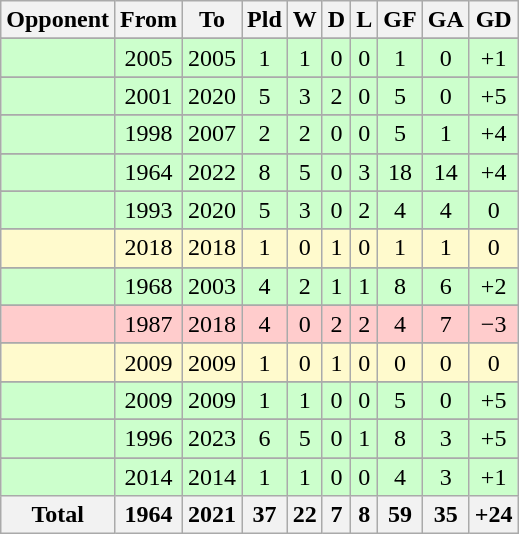<table class="sortable wikitable collapsible collapsed" style="text-align:center;">
<tr>
<th>Opponent</th>
<th>From</th>
<th>To</th>
<th>Pld</th>
<th>W</th>
<th>D</th>
<th>L</th>
<th>GF</th>
<th>GA</th>
<th>GD</th>
</tr>
<tr>
</tr>
<tr bgcolor=CCFFCC>
<td align="left"></td>
<td>2005</td>
<td>2005</td>
<td>1</td>
<td>1</td>
<td>0</td>
<td>0</td>
<td>1</td>
<td>0</td>
<td>+1</td>
</tr>
<tr>
</tr>
<tr bgcolor=CCFFCC>
<td align="left"></td>
<td>2001</td>
<td>2020</td>
<td>5</td>
<td>3</td>
<td>2</td>
<td>0</td>
<td>5</td>
<td>0</td>
<td>+5</td>
</tr>
<tr>
</tr>
<tr bgcolor=CCFFCC>
<td align="left"></td>
<td>1998</td>
<td>2007</td>
<td>2</td>
<td>2</td>
<td>0</td>
<td>0</td>
<td>5</td>
<td>1</td>
<td>+4</td>
</tr>
<tr>
</tr>
<tr bgcolor=CCFFCC>
<td align="left"></td>
<td>1964</td>
<td>2022</td>
<td>8</td>
<td>5</td>
<td>0</td>
<td>3</td>
<td>18</td>
<td>14</td>
<td>+4</td>
</tr>
<tr>
</tr>
<tr bgcolor=CCFFCC>
<td align="left"></td>
<td>1993</td>
<td>2020</td>
<td>5</td>
<td>3</td>
<td>0</td>
<td>2</td>
<td>4</td>
<td>4</td>
<td>0</td>
</tr>
<tr>
</tr>
<tr bgcolor=FFFACD>
<td align="left"></td>
<td>2018</td>
<td>2018</td>
<td>1</td>
<td>0</td>
<td>1</td>
<td>0</td>
<td>1</td>
<td>1</td>
<td>0</td>
</tr>
<tr>
</tr>
<tr bgcolor=CCFFCC>
<td align="left"></td>
<td>1968</td>
<td>2003</td>
<td>4</td>
<td>2</td>
<td>1</td>
<td>1</td>
<td>8</td>
<td>6</td>
<td>+2</td>
</tr>
<tr>
</tr>
<tr bgcolor=FFCCCC>
<td align="left"></td>
<td>1987</td>
<td>2018</td>
<td>4</td>
<td>0</td>
<td>2</td>
<td>2</td>
<td>4</td>
<td>7</td>
<td>−3</td>
</tr>
<tr>
</tr>
<tr bgcolor=FFFACD>
<td align="left"></td>
<td>2009</td>
<td>2009</td>
<td>1</td>
<td>0</td>
<td>1</td>
<td>0</td>
<td>0</td>
<td>0</td>
<td>0</td>
</tr>
<tr>
</tr>
<tr bgcolor=CCFFCC>
<td align="left"></td>
<td>2009</td>
<td>2009</td>
<td>1</td>
<td>1</td>
<td>0</td>
<td>0</td>
<td>5</td>
<td>0</td>
<td>+5</td>
</tr>
<tr>
</tr>
<tr bgcolor=CCFFCC>
<td align="left"></td>
<td>1996</td>
<td>2023</td>
<td>6</td>
<td>5</td>
<td>0</td>
<td>1</td>
<td>8</td>
<td>3</td>
<td>+5</td>
</tr>
<tr>
</tr>
<tr bgcolor=CCFFCC>
<td align="left"></td>
<td>2014</td>
<td>2014</td>
<td>1</td>
<td>1</td>
<td>0</td>
<td>0</td>
<td>4</td>
<td>3</td>
<td>+1</td>
</tr>
<tr>
<th><strong>Total</strong></th>
<th>1964</th>
<th>2021</th>
<th>37</th>
<th>22</th>
<th>7</th>
<th>8</th>
<th>59</th>
<th>35</th>
<th>+24</th>
</tr>
</table>
